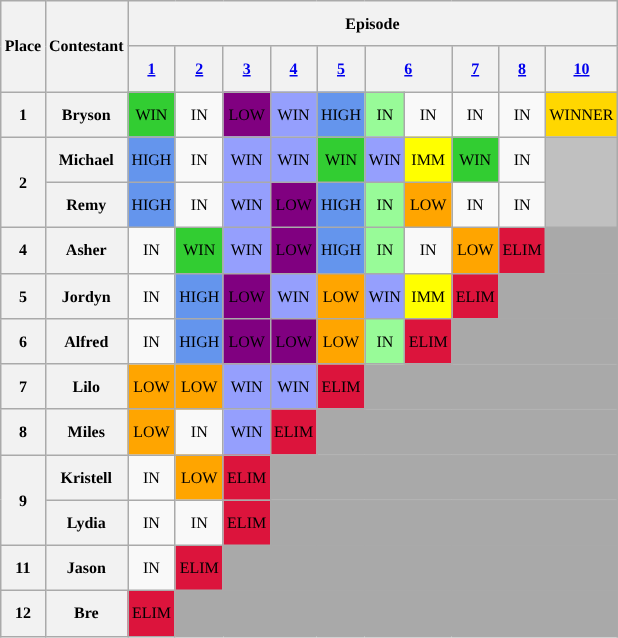<table class="wikitable" style="text-align: center; font-size: 8pt; line-height:25px;">
<tr>
<th rowspan="2">Place</th>
<th rowspan="2">Contestant</th>
<th colspan="10">Episode</th>
</tr>
<tr>
<th><a href='#'>1</a></th>
<th><a href='#'>2</a></th>
<th><a href='#'>3</a></th>
<th><a href='#'>4</a></th>
<th><a href='#'>5</a></th>
<th colspan="2"><a href='#'>6</a></th>
<th><a href='#'>7</a></th>
<th><a href='#'>8</a></th>
<th><a href='#'>10</a></th>
</tr>
<tr>
<th>1</th>
<th>Bryson</th>
<td style="background:limegreen;">WIN</td>
<td>IN</td>
<td style="background:purple;">LOW</td>
<td style="background:#959FFD;">WIN</td>
<td style="background:cornflowerblue;">HIGH</td>
<td style="background:palegreen;">IN</td>
<td>IN</td>
<td>IN</td>
<td>IN</td>
<td style="background:gold;">WINNER</td>
</tr>
<tr>
<th rowspan="2">2</th>
<th>Michael</th>
<td style="background:cornflowerblue;">HIGH</td>
<td>IN</td>
<td style="background:#959FFD;">WIN</td>
<td style="background:#959FFD;">WIN</td>
<td style="background:limegreen;">WIN</td>
<td style="background:#959FFD;">WIN</td>
<td style="background:yellow;">IMM</td>
<td style="background:limegreen;">WIN</td>
<td>IN</td>
<td style="background:silver;" rowspan="2"></td>
</tr>
<tr>
<th>Remy</th>
<td style="background:cornflowerblue;">HIGH</td>
<td>IN</td>
<td style="background:#959FFD;">WIN</td>
<td style="background:purple;">LOW</td>
<td style="background:cornflowerblue;">HIGH</td>
<td style="background:palegreen;">IN</td>
<td style="background:orange;">LOW</td>
<td>IN</td>
<td>IN</td>
</tr>
<tr>
<th>4</th>
<th>Asher</th>
<td>IN</td>
<td style="background:limegreen;">WIN</td>
<td style="background:#959FFD;">WIN</td>
<td style="background:purple;">LOW</td>
<td style="background:cornflowerblue;">HIGH</td>
<td style="background:palegreen;">IN</td>
<td>IN</td>
<td style="background:orange;">LOW</td>
<td style="background:crimson;:">ELIM</td>
<td style="background:darkgrey;"></td>
</tr>
<tr>
<th>5</th>
<th>Jordyn</th>
<td>IN</td>
<td style="background:cornflowerblue;">HIGH</td>
<td style="background:purple;">LOW</td>
<td style="background:#959FFD;">WIN</td>
<td style="background:orange;">LOW</td>
<td style="background:#959FFD;">WIN</td>
<td style="background:yellow;">IMM</td>
<td style="background:crimson;:">ELIM</td>
<td style="background:darkgrey;" colspan="2"></td>
</tr>
<tr>
<th>6</th>
<th>Alfred</th>
<td>IN</td>
<td style="background:cornflowerblue;">HIGH</td>
<td style="background:purple;">LOW</td>
<td style="background:purple;">LOW</td>
<td style="background:orange;">LOW</td>
<td style="background:palegreen;">IN</td>
<td style="background:crimson;:">ELIM</td>
<td style="background:darkgrey;" colspan="3"></td>
</tr>
<tr>
<th>7</th>
<th>Lilo</th>
<td style="background:orange;">LOW</td>
<td style="background:orange;">LOW</td>
<td style="background:#959FFD;">WIN</td>
<td style="background:#959FFD;">WIN</td>
<td style="background:crimson;:">ELIM</td>
<td style="background:darkgrey;" colspan="5"></td>
</tr>
<tr>
<th>8</th>
<th>Miles</th>
<td style="background:orange;">LOW</td>
<td>IN</td>
<td style="background:#959FFD;">WIN</td>
<td style="background:crimson;:">ELIM</td>
<td style="background:darkgrey;" colspan="6"></td>
</tr>
<tr>
<th rowspan="2">9</th>
<th>Kristell</th>
<td>IN</td>
<td style="background:orange;">LOW</td>
<td style="background:crimson;:">ELIM</td>
<td style="background:darkgrey;" colspan="7"></td>
</tr>
<tr>
<th>Lydia</th>
<td>IN</td>
<td>IN</td>
<td style="background:crimson;:">ELIM</td>
<td style="background:darkgrey;" colspan="7"></td>
</tr>
<tr>
<th>11</th>
<th>Jason</th>
<td>IN</td>
<td style="background:crimson;:">ELIM</td>
<td style="background:darkgrey;" colspan="8"></td>
</tr>
<tr>
<th>12</th>
<th>Bre</th>
<td style="background:crimson;:">ELIM</td>
<td style="background:darkgrey;" colspan="9"></td>
</tr>
</table>
